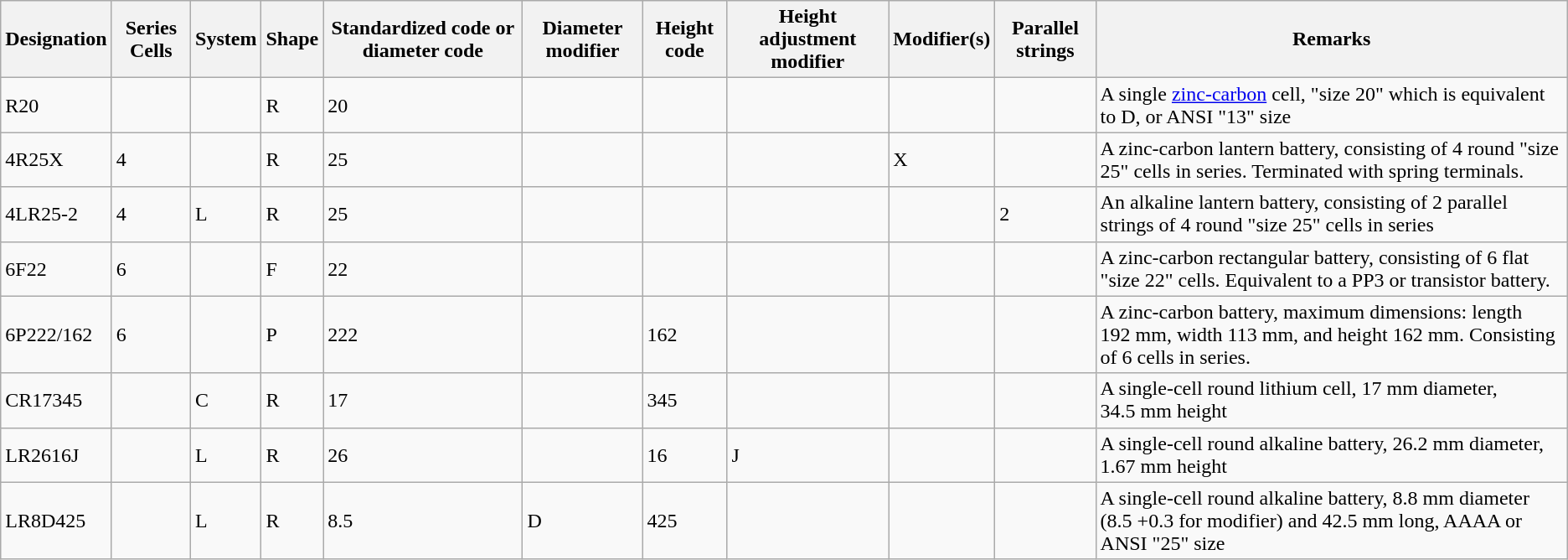<table class=wikitable>
<tr>
<th>Designation</th>
<th>Series Cells</th>
<th>System</th>
<th>Shape</th>
<th>Standardized code or diameter code</th>
<th>Diameter modifier</th>
<th>Height code</th>
<th>Height adjustment modifier</th>
<th>Modifier(s)</th>
<th>Parallel strings</th>
<th>Remarks</th>
</tr>
<tr>
<td>R20</td>
<td></td>
<td></td>
<td>R</td>
<td>20</td>
<td></td>
<td></td>
<td></td>
<td></td>
<td></td>
<td>A single <a href='#'>zinc-carbon</a> cell, "size 20" which is equivalent to D, or ANSI "13" size</td>
</tr>
<tr>
<td>4R25X</td>
<td>4</td>
<td></td>
<td>R</td>
<td>25</td>
<td></td>
<td></td>
<td></td>
<td>X</td>
<td></td>
<td>A zinc-carbon lantern battery, consisting of 4 round "size 25" cells in series. Terminated with spring terminals.</td>
</tr>
<tr>
<td>4LR25-2</td>
<td>4</td>
<td>L</td>
<td>R</td>
<td>25</td>
<td></td>
<td></td>
<td></td>
<td></td>
<td>2</td>
<td>An alkaline lantern battery, consisting of 2 parallel strings of 4 round "size 25" cells in series</td>
</tr>
<tr>
<td>6F22</td>
<td>6</td>
<td></td>
<td>F</td>
<td>22</td>
<td></td>
<td></td>
<td></td>
<td></td>
<td></td>
<td>A zinc-carbon rectangular battery, consisting of 6 flat "size 22" cells. Equivalent to a PP3 or transistor battery.</td>
</tr>
<tr>
<td>6P222/162</td>
<td>6</td>
<td></td>
<td>P</td>
<td>222</td>
<td></td>
<td>162</td>
<td></td>
<td></td>
<td></td>
<td>A zinc-carbon battery, maximum dimensions: length 192 mm, width 113 mm, and height 162 mm. Consisting of 6 cells in series.</td>
</tr>
<tr>
<td>CR17345</td>
<td></td>
<td>C</td>
<td>R</td>
<td>17</td>
<td></td>
<td>345</td>
<td></td>
<td></td>
<td></td>
<td>A single-cell round lithium cell, 17 mm diameter, 34.5 mm height</td>
</tr>
<tr>
<td>LR2616J</td>
<td></td>
<td>L</td>
<td>R</td>
<td>26</td>
<td></td>
<td>16</td>
<td>J</td>
<td></td>
<td></td>
<td>A single-cell round alkaline battery, 26.2 mm diameter, 1.67 mm height</td>
</tr>
<tr>
<td>LR8D425</td>
<td></td>
<td>L</td>
<td>R</td>
<td>8.5</td>
<td>D</td>
<td>425</td>
<td></td>
<td></td>
<td></td>
<td>A single-cell round alkaline battery, 8.8 mm diameter (8.5 +0.3 for modifier) and 42.5 mm long, AAAA or ANSI "25" size</td>
</tr>
</table>
